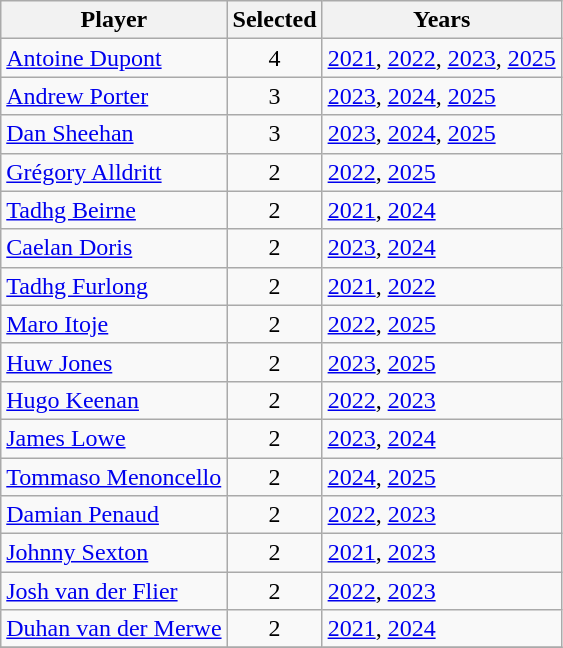<table class="wikitable">
<tr>
<th scope=col>Player</th>
<th scope=col>Selected</th>
<th scope=col>Years</th>
</tr>
<tr>
<td> <a href='#'>Antoine Dupont</a></td>
<td align="center">4</td>
<td><a href='#'>2021</a>, <a href='#'>2022</a>, <a href='#'>2023</a>, <a href='#'>2025</a></td>
</tr>
<tr>
<td> <a href='#'>Andrew Porter</a></td>
<td align="center">3</td>
<td><a href='#'>2023</a>, <a href='#'>2024</a>, <a href='#'>2025</a></td>
</tr>
<tr>
<td> <a href='#'>Dan Sheehan</a></td>
<td align="center">3</td>
<td><a href='#'>2023</a>, <a href='#'>2024</a>, <a href='#'>2025</a></td>
</tr>
<tr>
<td> <a href='#'>Grégory Alldritt</a></td>
<td align="center">2</td>
<td><a href='#'>2022</a>, <a href='#'>2025</a></td>
</tr>
<tr>
<td> <a href='#'>Tadhg Beirne</a></td>
<td align="center">2</td>
<td><a href='#'>2021</a>, <a href='#'>2024</a></td>
</tr>
<tr>
<td> <a href='#'>Caelan Doris</a></td>
<td align="center">2</td>
<td><a href='#'>2023</a>, <a href='#'>2024</a></td>
</tr>
<tr>
<td> <a href='#'>Tadhg Furlong</a></td>
<td align="center">2</td>
<td><a href='#'>2021</a>, <a href='#'>2022</a></td>
</tr>
<tr>
<td> <a href='#'>Maro Itoje</a></td>
<td align="center">2</td>
<td><a href='#'>2022</a>, <a href='#'>2025</a></td>
</tr>
<tr>
<td> <a href='#'>Huw Jones</a></td>
<td align="center">2</td>
<td><a href='#'>2023</a>, <a href='#'>2025</a></td>
</tr>
<tr>
<td> <a href='#'>Hugo Keenan</a></td>
<td align="center">2</td>
<td><a href='#'>2022</a>, <a href='#'>2023</a></td>
</tr>
<tr>
<td> <a href='#'>James Lowe</a></td>
<td align="center">2</td>
<td><a href='#'>2023</a>, <a href='#'>2024</a></td>
</tr>
<tr>
<td> <a href='#'>Tommaso Menoncello</a></td>
<td align="center">2</td>
<td><a href='#'>2024</a>, <a href='#'>2025</a></td>
</tr>
<tr>
<td> <a href='#'>Damian Penaud</a></td>
<td align="center">2</td>
<td><a href='#'>2022</a>, <a href='#'>2023</a></td>
</tr>
<tr>
<td> <a href='#'>Johnny Sexton</a></td>
<td align="center">2</td>
<td><a href='#'>2021</a>, <a href='#'>2023</a></td>
</tr>
<tr>
<td> <a href='#'>Josh van der Flier</a></td>
<td align="center">2</td>
<td><a href='#'>2022</a>, <a href='#'>2023</a></td>
</tr>
<tr>
<td> <a href='#'>Duhan van der Merwe</a></td>
<td align="center">2</td>
<td><a href='#'>2021</a>, <a href='#'>2024</a></td>
</tr>
<tr>
</tr>
</table>
